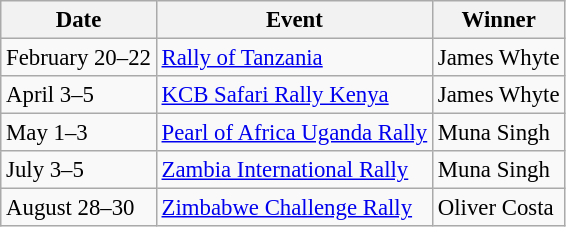<table class="wikitable" style="font-size: 95%">
<tr>
<th>Date</th>
<th>Event</th>
<th>Winner</th>
</tr>
<tr>
<td>February 20–22</td>
<td> <a href='#'>Rally of Tanzania</a></td>
<td> James Whyte</td>
</tr>
<tr>
<td>April 3–5</td>
<td> <a href='#'>KCB Safari Rally Kenya</a></td>
<td> James Whyte</td>
</tr>
<tr>
<td>May 1–3</td>
<td> <a href='#'>Pearl of Africa Uganda Rally</a></td>
<td> Muna Singh</td>
</tr>
<tr>
<td>July 3–5</td>
<td> <a href='#'>Zambia International Rally</a></td>
<td> Muna Singh</td>
</tr>
<tr>
<td>August 28–30</td>
<td> <a href='#'>Zimbabwe Challenge Rally</a></td>
<td> Oliver Costa</td>
</tr>
</table>
